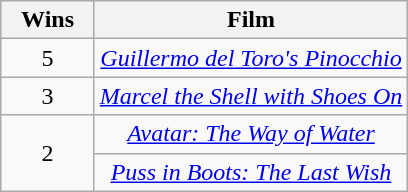<table class="wikitable" style="text-align: center">
<tr>
<th scope="col" width="55">Wins</th>
<th scope="col" align="center">Film</th>
</tr>
<tr>
<td style="text-align:center">5</td>
<td><em><a href='#'>Guillermo del Toro's Pinocchio</a></em></td>
</tr>
<tr>
<td style="text-align:center">3</td>
<td><em><a href='#'>Marcel the Shell with Shoes On</a></em></td>
</tr>
<tr>
<td rowspan="2" style="text-align:center">2</td>
<td><em><a href='#'>Avatar: The Way of Water</a></em></td>
</tr>
<tr>
<td><em><a href='#'>Puss in Boots: The Last Wish</a></em></td>
</tr>
</table>
